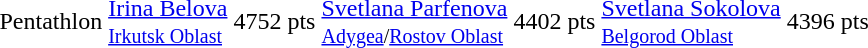<table>
<tr>
<td>Pentathlon</td>
<td><a href='#'>Irina Belova</a><br><small><a href='#'>Irkutsk Oblast</a></small></td>
<td>4752 pts</td>
<td><a href='#'>Svetlana Parfenova</a><br><small><a href='#'>Adygea</a>/<a href='#'>Rostov Oblast</a></small></td>
<td>4402 pts</td>
<td><a href='#'>Svetlana Sokolova</a><br><small><a href='#'>Belgorod Oblast</a></small></td>
<td>4396 pts</td>
</tr>
</table>
